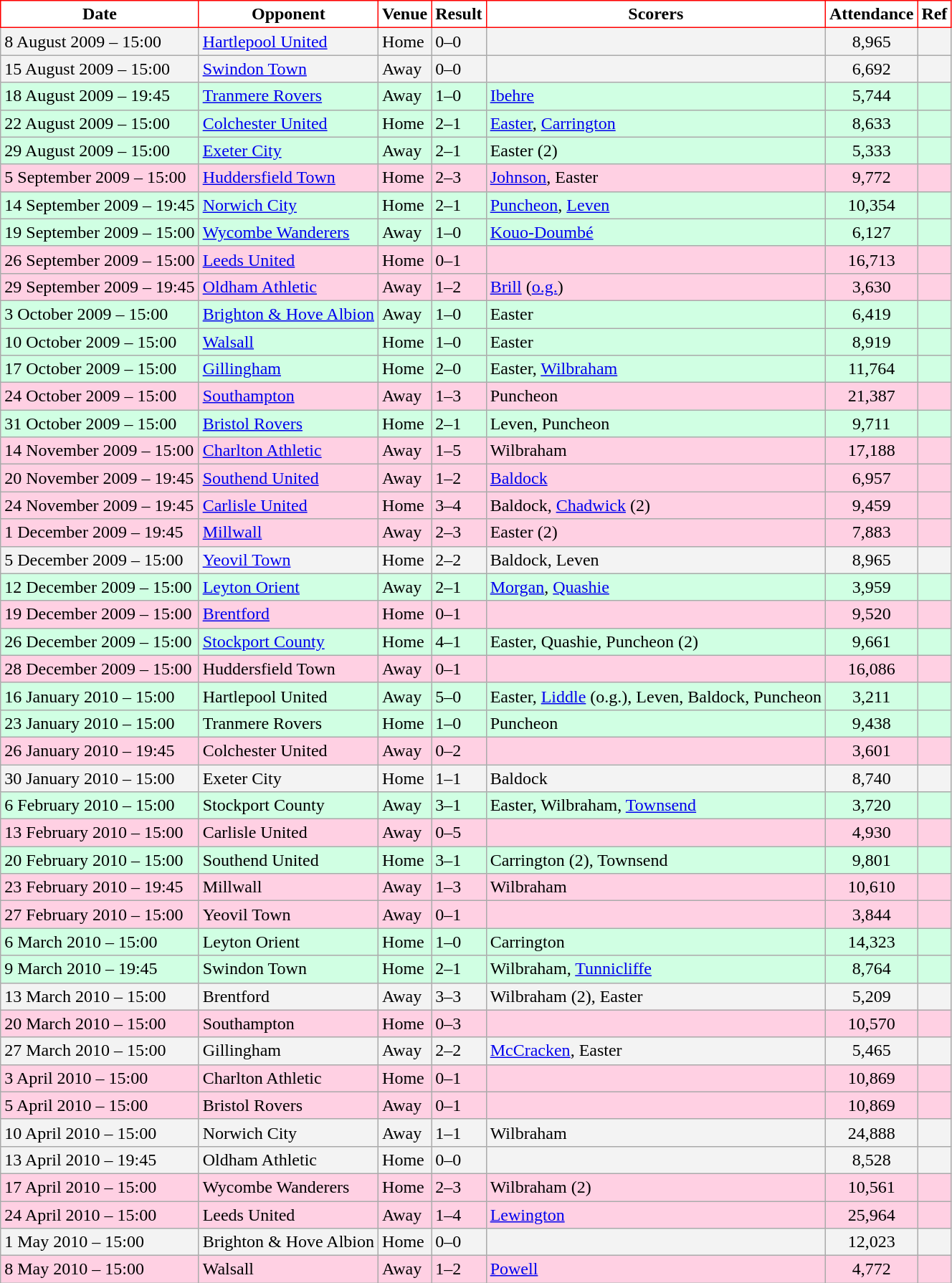<table class="wikitable">
<tr>
<th style="background:#FFFFFF; color:black; border:1px solid red;">Date</th>
<th style="background:#FFFFFF; color:black; border:1px solid red;">Opponent</th>
<th style="background:#FFFFFF; color:black; border:1px solid red;">Venue</th>
<th style="background:#FFFFFF; color:black; border:1px solid red;">Result</th>
<th style="background:#FFFFFF; color:black; border:1px solid red;">Scorers</th>
<th style="background:#FFFFFF; color:black; border:1px solid red;">Attendance</th>
<th style="background:#FFFFFF; color:black; border:1px solid red;">Ref</th>
</tr>
<tr bgcolor = "#f3f3f3">
<td>8 August 2009 – 15:00</td>
<td><a href='#'>Hartlepool United</a></td>
<td>Home</td>
<td>0–0</td>
<td> </td>
<td align="center">8,965</td>
<td></td>
</tr>
<tr bgcolor = "#f3f3f3">
<td>15 August 2009 – 15:00</td>
<td><a href='#'>Swindon Town</a></td>
<td>Away</td>
<td>0–0</td>
<td> </td>
<td align="center">6,692</td>
<td></td>
</tr>
<tr bgcolor = "#d0ffe3">
<td>18 August 2009 – 19:45</td>
<td><a href='#'>Tranmere Rovers</a></td>
<td>Away</td>
<td>1–0</td>
<td><a href='#'>Ibehre</a></td>
<td align="center">5,744</td>
<td></td>
</tr>
<tr bgcolor = "#d0ffe3">
<td>22 August 2009 – 15:00</td>
<td><a href='#'>Colchester United</a></td>
<td>Home</td>
<td>2–1</td>
<td><a href='#'>Easter</a>, <a href='#'>Carrington</a></td>
<td align="center">8,633</td>
<td></td>
</tr>
<tr bgcolor = "#d0ffe3">
<td>29 August 2009 – 15:00</td>
<td><a href='#'>Exeter City</a></td>
<td>Away</td>
<td>2–1</td>
<td>Easter (2)</td>
<td align="center">5,333</td>
<td></td>
</tr>
<tr bgcolor = "#ffd0e3">
<td>5 September 2009 – 15:00</td>
<td><a href='#'>Huddersfield Town</a></td>
<td>Home</td>
<td>2–3</td>
<td><a href='#'>Johnson</a>, Easter</td>
<td align="center">9,772</td>
<td></td>
</tr>
<tr bgcolor = "#d0ffe3">
<td>14 September 2009 – 19:45</td>
<td><a href='#'>Norwich City</a></td>
<td>Home</td>
<td>2–1</td>
<td><a href='#'>Puncheon</a>, <a href='#'>Leven</a></td>
<td align="center">10,354</td>
<td></td>
</tr>
<tr bgcolor = "#d0ffe3">
<td>19 September 2009 – 15:00</td>
<td><a href='#'>Wycombe Wanderers</a></td>
<td>Away</td>
<td>1–0</td>
<td><a href='#'>Kouo-Doumbé</a></td>
<td align="center">6,127</td>
<td></td>
</tr>
<tr bgcolor = "#ffd0e3">
<td>26 September 2009 – 15:00</td>
<td><a href='#'>Leeds United</a></td>
<td>Home</td>
<td>0–1</td>
<td> </td>
<td align="center">16,713</td>
<td></td>
</tr>
<tr bgcolor = "#ffd0e3">
<td>29 September 2009 – 19:45</td>
<td><a href='#'>Oldham Athletic</a></td>
<td>Away</td>
<td>1–2</td>
<td><a href='#'>Brill</a> (<a href='#'>o.g.</a>)</td>
<td align="center">3,630</td>
<td></td>
</tr>
<tr bgcolor = "#d0ffe3">
<td>3 October 2009 – 15:00</td>
<td><a href='#'>Brighton & Hove Albion</a></td>
<td>Away</td>
<td>1–0</td>
<td>Easter</td>
<td align="center">6,419</td>
<td></td>
</tr>
<tr bgcolor = "#d0ffe3">
<td>10 October 2009 – 15:00</td>
<td><a href='#'>Walsall</a></td>
<td>Home</td>
<td>1–0</td>
<td>Easter</td>
<td align="center">8,919</td>
<td></td>
</tr>
<tr bgcolor = "#d0ffe3">
<td>17 October 2009 – 15:00</td>
<td><a href='#'>Gillingham</a></td>
<td>Home</td>
<td>2–0</td>
<td>Easter, <a href='#'>Wilbraham</a></td>
<td align="center">11,764</td>
<td></td>
</tr>
<tr bgcolor = "#ffd0e3">
<td>24 October 2009 – 15:00</td>
<td><a href='#'>Southampton</a></td>
<td>Away</td>
<td>1–3</td>
<td>Puncheon</td>
<td align="center">21,387</td>
<td></td>
</tr>
<tr bgcolor = "#d0ffe3">
<td>31 October 2009 – 15:00</td>
<td><a href='#'>Bristol Rovers</a></td>
<td>Home</td>
<td>2–1</td>
<td>Leven, Puncheon</td>
<td align="center">9,711</td>
<td></td>
</tr>
<tr bgcolor = "#ffd0e3">
<td>14 November 2009 – 15:00</td>
<td><a href='#'>Charlton Athletic</a></td>
<td>Away</td>
<td>1–5</td>
<td>Wilbraham</td>
<td align="center">17,188</td>
<td></td>
</tr>
<tr bgcolor = "#ffd0e3">
<td>20 November 2009 – 19:45</td>
<td><a href='#'>Southend United</a></td>
<td>Away</td>
<td>1–2</td>
<td><a href='#'>Baldock</a></td>
<td align="center">6,957</td>
<td></td>
</tr>
<tr bgcolor = "#ffd0e3">
<td>24 November 2009 – 19:45</td>
<td><a href='#'>Carlisle United</a></td>
<td>Home</td>
<td>3–4</td>
<td>Baldock, <a href='#'>Chadwick</a> (2)</td>
<td align="center">9,459</td>
<td></td>
</tr>
<tr bgcolor = "#ffd0e3">
<td>1 December 2009 – 19:45</td>
<td><a href='#'>Millwall</a></td>
<td>Away</td>
<td>2–3</td>
<td>Easter (2)</td>
<td align="center">7,883</td>
<td></td>
</tr>
<tr bgcolor = "#f3f3f3">
<td>5 December 2009 – 15:00</td>
<td><a href='#'>Yeovil Town</a></td>
<td>Home</td>
<td>2–2</td>
<td>Baldock, Leven</td>
<td align="center">8,965</td>
<td></td>
</tr>
<tr bgcolor = "#d0ffe3">
<td>12 December 2009 – 15:00</td>
<td><a href='#'>Leyton Orient</a></td>
<td>Away</td>
<td>2–1</td>
<td><a href='#'>Morgan</a>, <a href='#'>Quashie</a></td>
<td align="center">3,959</td>
<td></td>
</tr>
<tr bgcolor = "#ffd0e3">
<td>19 December 2009 – 15:00</td>
<td><a href='#'>Brentford</a></td>
<td>Home</td>
<td>0–1</td>
<td> </td>
<td align="center">9,520</td>
<td></td>
</tr>
<tr bgcolor = "#d0ffe3">
<td>26 December 2009 – 15:00</td>
<td><a href='#'>Stockport County</a></td>
<td>Home</td>
<td>4–1</td>
<td>Easter, Quashie, Puncheon (2)</td>
<td align="center">9,661</td>
<td></td>
</tr>
<tr bgcolor = "#ffd0e3">
<td>28 December 2009 – 15:00</td>
<td>Huddersfield Town</td>
<td>Away</td>
<td>0–1</td>
<td> </td>
<td align="center">16,086</td>
<td></td>
</tr>
<tr bgcolor = "#d0ffe3">
<td>16 January 2010 – 15:00</td>
<td>Hartlepool United</td>
<td>Away</td>
<td>5–0</td>
<td>Easter, <a href='#'>Liddle</a> (o.g.), Leven, Baldock, Puncheon</td>
<td align="center">3,211</td>
<td></td>
</tr>
<tr bgcolor = "#d0ffe3">
<td>23 January 2010 – 15:00</td>
<td>Tranmere Rovers</td>
<td>Home</td>
<td>1–0</td>
<td>Puncheon</td>
<td align="center">9,438</td>
<td></td>
</tr>
<tr bgcolor = "#ffd0e3">
<td>26 January 2010 – 19:45</td>
<td>Colchester United</td>
<td>Away</td>
<td>0–2</td>
<td> </td>
<td align="center">3,601</td>
<td></td>
</tr>
<tr bgcolor = "#f3f3f3">
<td>30 January 2010 – 15:00</td>
<td>Exeter City</td>
<td>Home</td>
<td>1–1</td>
<td>Baldock</td>
<td align="center">8,740</td>
<td></td>
</tr>
<tr bgcolor = "#d0ffe3">
<td>6 February 2010 – 15:00</td>
<td>Stockport County</td>
<td>Away</td>
<td>3–1</td>
<td>Easter, Wilbraham, <a href='#'>Townsend</a></td>
<td align="center">3,720</td>
<td></td>
</tr>
<tr bgcolor = "#ffd0e3">
<td>13 February 2010 – 15:00</td>
<td>Carlisle United</td>
<td>Away</td>
<td>0–5</td>
<td> </td>
<td align="center">4,930</td>
<td></td>
</tr>
<tr bgcolor = "#d0ffe3">
<td>20 February 2010 – 15:00</td>
<td>Southend United</td>
<td>Home</td>
<td>3–1</td>
<td>Carrington (2), Townsend</td>
<td align="center">9,801</td>
<td></td>
</tr>
<tr bgcolor = "#ffd0e3">
<td>23 February 2010 – 19:45</td>
<td>Millwall</td>
<td>Away</td>
<td>1–3</td>
<td>Wilbraham</td>
<td align="center">10,610</td>
<td></td>
</tr>
<tr bgcolor = "#ffd0e3">
<td>27 February 2010 – 15:00</td>
<td>Yeovil Town</td>
<td>Away</td>
<td>0–1</td>
<td> </td>
<td align="center">3,844</td>
<td></td>
</tr>
<tr bgcolor = "#d0ffe3">
<td>6 March 2010 – 15:00</td>
<td>Leyton Orient</td>
<td>Home</td>
<td>1–0</td>
<td>Carrington</td>
<td align="center">14,323</td>
<td></td>
</tr>
<tr bgcolor = "#d0ffe3">
<td>9 March 2010 – 19:45</td>
<td>Swindon Town</td>
<td>Home</td>
<td>2–1</td>
<td>Wilbraham, <a href='#'>Tunnicliffe</a></td>
<td align="center">8,764</td>
<td></td>
</tr>
<tr bgcolor = "#f3f3f3">
<td>13 March 2010 – 15:00</td>
<td>Brentford</td>
<td>Away</td>
<td>3–3</td>
<td>Wilbraham (2), Easter</td>
<td align="center">5,209</td>
<td></td>
</tr>
<tr bgcolor = "#ffd0e3">
<td>20 March 2010 – 15:00</td>
<td>Southampton</td>
<td>Home</td>
<td>0–3</td>
<td> </td>
<td align="center">10,570</td>
<td></td>
</tr>
<tr bgcolor = "#f3f3f3">
<td>27 March 2010 – 15:00</td>
<td>Gillingham</td>
<td>Away</td>
<td>2–2</td>
<td><a href='#'>McCracken</a>, Easter</td>
<td align="center">5,465</td>
<td></td>
</tr>
<tr bgcolor = "#ffd0e3">
<td>3 April 2010 – 15:00</td>
<td>Charlton Athletic</td>
<td>Home</td>
<td>0–1</td>
<td> </td>
<td align="center">10,869</td>
<td></td>
</tr>
<tr bgcolor = "#ffd0e3">
<td>5 April 2010 – 15:00</td>
<td>Bristol Rovers</td>
<td>Away</td>
<td>0–1</td>
<td> </td>
<td align="center">10,869</td>
<td></td>
</tr>
<tr bgcolor = "#f3f3f3">
<td>10 April 2010 – 15:00</td>
<td>Norwich City</td>
<td>Away</td>
<td>1–1</td>
<td>Wilbraham</td>
<td align="center">24,888</td>
<td></td>
</tr>
<tr bgcolor = "#f3f3f3">
<td>13 April 2010 – 19:45</td>
<td>Oldham Athletic</td>
<td>Home</td>
<td>0–0</td>
<td> </td>
<td align="center">8,528</td>
<td></td>
</tr>
<tr bgcolor = "#ffd0e3">
<td>17 April 2010 – 15:00</td>
<td>Wycombe Wanderers</td>
<td>Home</td>
<td>2–3</td>
<td>Wilbraham (2)</td>
<td align="center">10,561</td>
<td></td>
</tr>
<tr bgcolor = "#ffd0e3">
<td>24 April 2010 – 15:00</td>
<td>Leeds United</td>
<td>Away</td>
<td>1–4</td>
<td><a href='#'>Lewington</a></td>
<td align="center">25,964</td>
<td></td>
</tr>
<tr bgcolor = "#f3f3f3">
<td>1 May 2010 – 15:00</td>
<td>Brighton & Hove Albion</td>
<td>Home</td>
<td>0–0</td>
<td> </td>
<td align="center">12,023</td>
<td></td>
</tr>
<tr bgcolor = "#ffd0e3">
<td>8 May 2010 – 15:00</td>
<td>Walsall</td>
<td>Away</td>
<td>1–2</td>
<td><a href='#'>Powell</a></td>
<td align="center">4,772</td>
<td></td>
</tr>
</table>
